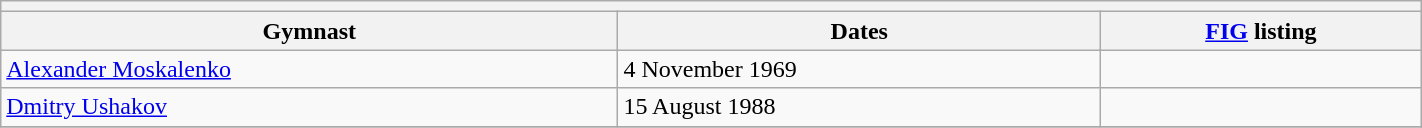<table class="wikitable mw-collapsible mw-collapsed" width="75%">
<tr>
<th colspan="3"></th>
</tr>
<tr>
<th>Gymnast</th>
<th>Dates</th>
<th><a href='#'>FIG</a> listing</th>
</tr>
<tr>
<td><a href='#'>Alexander Moskalenko</a></td>
<td>4 November 1969</td>
<td></td>
</tr>
<tr>
<td><a href='#'>Dmitry Ushakov</a></td>
<td>15 August 1988</td>
<td></td>
</tr>
<tr>
</tr>
</table>
